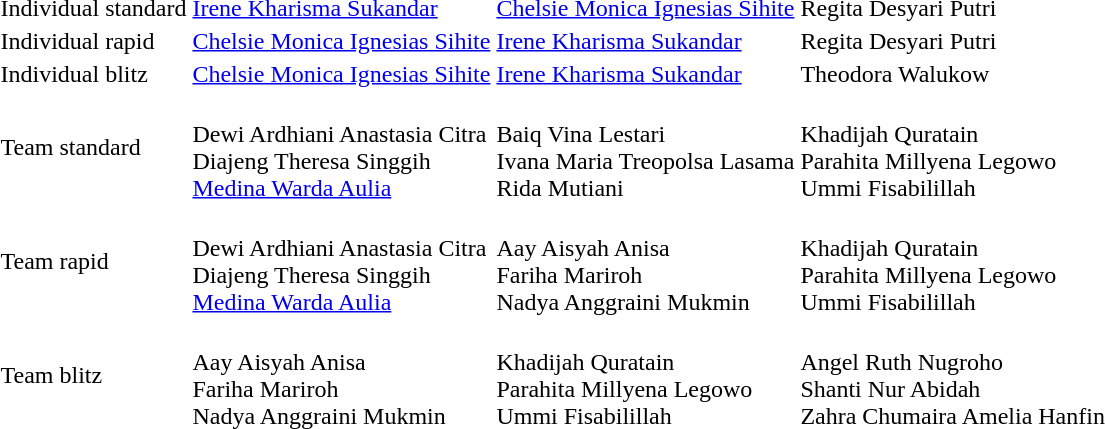<table>
<tr>
<td nowrap>Individual standard</td>
<td><a href='#'>Irene Kharisma Sukandar</a><br></td>
<td><a href='#'>Chelsie Monica Ignesias Sihite</a><br></td>
<td>Regita Desyari Putri<br></td>
</tr>
<tr>
<td>Individual rapid</td>
<td nowrap><a href='#'>Chelsie Monica Ignesias Sihite</a><br></td>
<td><a href='#'>Irene Kharisma Sukandar</a><br></td>
<td>Regita Desyari Putri<br></td>
</tr>
<tr>
<td>Individual blitz</td>
<td><a href='#'>Chelsie Monica Ignesias Sihite</a><br></td>
<td><a href='#'>Irene Kharisma Sukandar</a><br></td>
<td>Theodora Walukow<br></td>
</tr>
<tr>
<td>Team standard</td>
<td><br>Dewi Ardhiani Anastasia Citra<br>Diajeng Theresa Singgih<br><a href='#'>Medina Warda Aulia</a></td>
<td><br>Baiq Vina Lestari<br>Ivana Maria Treopolsa Lasama<br>Rida Mutiani</td>
<td><br>Khadijah Quratain<br>Parahita Millyena Legowo<br>Ummi Fisabilillah</td>
</tr>
<tr>
<td>Team rapid</td>
<td><br>Dewi Ardhiani Anastasia Citra<br>Diajeng Theresa Singgih<br><a href='#'>Medina Warda Aulia</a></td>
<td><br>Aay Aisyah Anisa<br>Fariha Mariroh<br>Nadya Anggraini Mukmin</td>
<td nowrap><br>Khadijah Quratain<br>Parahita Millyena Legowo<br>Ummi Fisabilillah</td>
</tr>
<tr>
<td>Team blitz</td>
<td><br>Aay Aisyah Anisa<br>Fariha Mariroh<br>Nadya Anggraini Mukmin</td>
<td nowrap><br>Khadijah Quratain<br>Parahita Millyena Legowo<br>Ummi Fisabilillah</td>
<td><br>Angel Ruth Nugroho<br>Shanti Nur Abidah<br>Zahra Chumaira Amelia Hanfin</td>
</tr>
</table>
